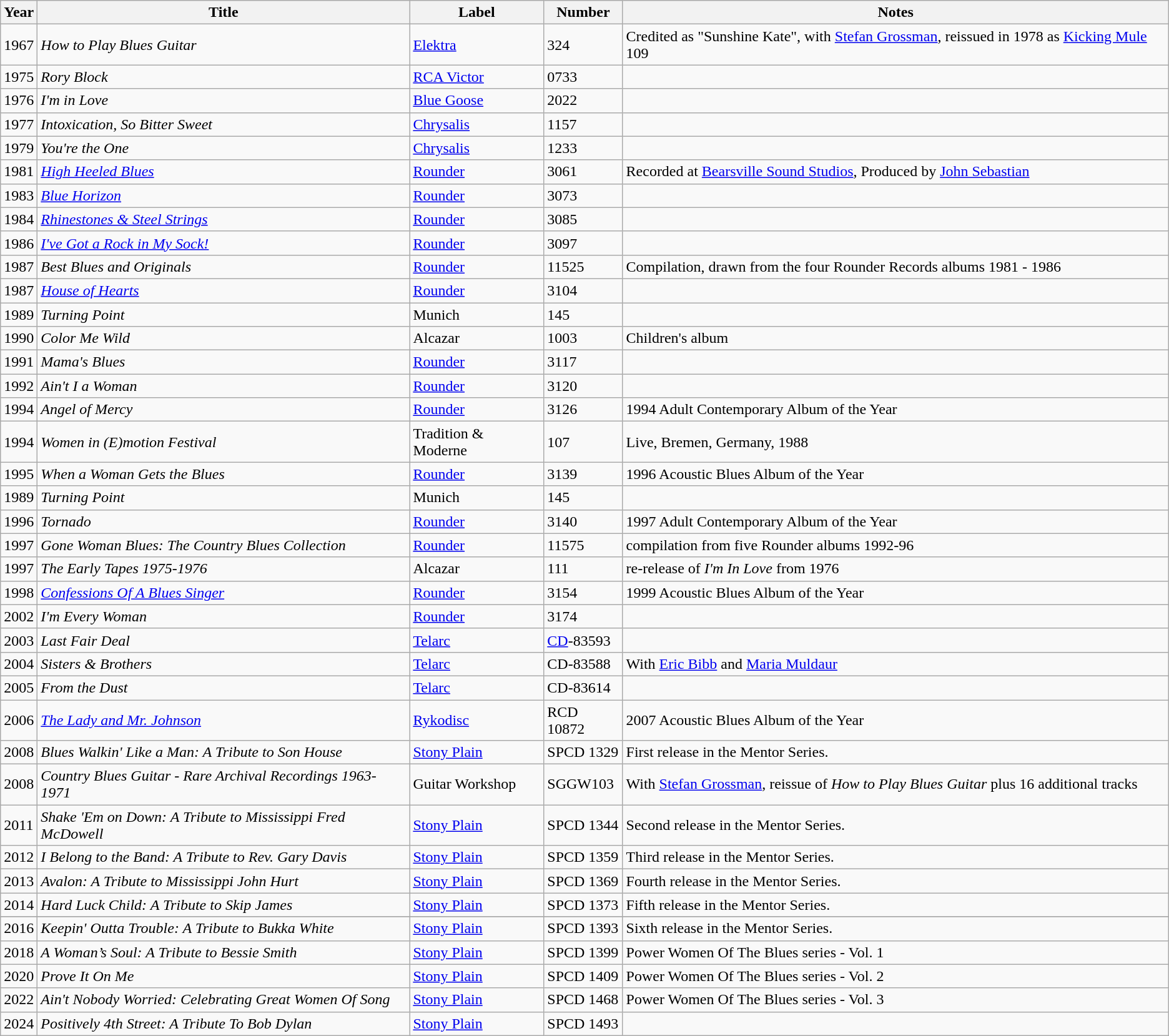<table class="wikitable sortable">
<tr>
<th>Year</th>
<th>Title</th>
<th>Label</th>
<th>Number</th>
<th>Notes</th>
</tr>
<tr>
<td>1967</td>
<td><em>How to Play Blues Guitar</em></td>
<td><a href='#'>Elektra</a></td>
<td>324</td>
<td>Credited as "Sunshine Kate", with <a href='#'>Stefan Grossman</a>, reissued in 1978 as <a href='#'>Kicking Mule</a> 109</td>
</tr>
<tr>
<td>1975</td>
<td><em>Rory Block</em></td>
<td><a href='#'>RCA Victor</a></td>
<td>0733</td>
<td></td>
</tr>
<tr>
<td>1976</td>
<td><em>I'm in Love</em></td>
<td><a href='#'>Blue Goose</a></td>
<td>2022</td>
<td></td>
</tr>
<tr>
<td>1977</td>
<td><em>Intoxication, So Bitter Sweet</em></td>
<td><a href='#'>Chrysalis</a></td>
<td>1157</td>
<td></td>
</tr>
<tr>
<td>1979</td>
<td><em>You're the One</em></td>
<td><a href='#'>Chrysalis</a></td>
<td>1233</td>
<td></td>
</tr>
<tr>
<td>1981</td>
<td><em><a href='#'>High Heeled Blues</a></em></td>
<td><a href='#'>Rounder</a></td>
<td>3061</td>
<td>Recorded at <a href='#'>Bearsville Sound Studios</a>, Produced by <a href='#'>John Sebastian</a></td>
</tr>
<tr>
<td>1983</td>
<td><em><a href='#'>Blue Horizon</a></em></td>
<td><a href='#'>Rounder</a></td>
<td>3073</td>
<td></td>
</tr>
<tr>
<td>1984</td>
<td><em><a href='#'>Rhinestones & Steel Strings</a></em></td>
<td><a href='#'>Rounder</a></td>
<td>3085</td>
<td></td>
</tr>
<tr>
<td>1986</td>
<td><em><a href='#'>I've Got a Rock in My Sock!</a></em></td>
<td><a href='#'>Rounder</a></td>
<td>3097</td>
<td></td>
</tr>
<tr>
<td>1987</td>
<td><em>Best Blues and Originals</em></td>
<td><a href='#'>Rounder</a></td>
<td>11525</td>
<td>Compilation, drawn from the four Rounder Records albums 1981 - 1986</td>
</tr>
<tr>
<td>1987</td>
<td><em><a href='#'>House of Hearts</a></em></td>
<td><a href='#'>Rounder</a></td>
<td>3104</td>
<td></td>
</tr>
<tr>
<td>1989</td>
<td><em>Turning Point</em></td>
<td>Munich</td>
<td>145</td>
<td></td>
</tr>
<tr>
<td>1990</td>
<td><em>Color Me Wild</em></td>
<td>Alcazar</td>
<td>1003</td>
<td>Children's album</td>
</tr>
<tr>
<td>1991</td>
<td><em>Mama's Blues</em></td>
<td><a href='#'>Rounder</a></td>
<td>3117</td>
<td></td>
</tr>
<tr>
<td>1992</td>
<td><em>Ain't I a Woman</em></td>
<td><a href='#'>Rounder</a></td>
<td>3120</td>
<td></td>
</tr>
<tr>
<td>1994</td>
<td><em>Angel of Mercy</em></td>
<td><a href='#'>Rounder</a></td>
<td>3126</td>
<td>1994 Adult Contemporary Album of the Year</td>
</tr>
<tr>
<td>1994</td>
<td><em>Women in (E)motion Festival</em></td>
<td>Tradition & Moderne</td>
<td>107</td>
<td>Live, Bremen, Germany, 1988</td>
</tr>
<tr>
<td>1995</td>
<td><em>When a Woman Gets the Blues</em></td>
<td><a href='#'>Rounder</a></td>
<td>3139</td>
<td>1996 Acoustic Blues Album of the Year</td>
</tr>
<tr>
<td>1989</td>
<td><em>Turning Point</em></td>
<td>Munich</td>
<td>145</td>
<td></td>
</tr>
<tr>
<td>1996</td>
<td><em>Tornado</em></td>
<td><a href='#'>Rounder</a></td>
<td>3140</td>
<td>1997 Adult Contemporary Album of the Year</td>
</tr>
<tr>
<td>1997</td>
<td><em>Gone Woman Blues: The Country Blues Collection</em></td>
<td><a href='#'>Rounder</a></td>
<td>11575</td>
<td>compilation from five Rounder albums 1992-96</td>
</tr>
<tr>
<td>1997</td>
<td><em>The Early Tapes 1975-1976</em></td>
<td>Alcazar</td>
<td>111</td>
<td>re-release of <em>I'm In Love</em> from 1976</td>
</tr>
<tr>
<td>1998</td>
<td><em><a href='#'>Confessions Of A Blues Singer</a></em></td>
<td><a href='#'>Rounder</a></td>
<td>3154</td>
<td>1999 Acoustic Blues Album of the Year</td>
</tr>
<tr>
<td>2002</td>
<td><em>I'm Every Woman</em></td>
<td><a href='#'>Rounder</a></td>
<td>3174</td>
<td></td>
</tr>
<tr>
<td>2003</td>
<td><em>Last Fair Deal</em></td>
<td><a href='#'>Telarc</a></td>
<td><a href='#'>CD</a>-83593</td>
<td></td>
</tr>
<tr>
<td>2004</td>
<td><em>Sisters & Brothers</em></td>
<td><a href='#'>Telarc</a></td>
<td>CD-83588</td>
<td>With <a href='#'>Eric Bibb</a> and <a href='#'>Maria Muldaur</a></td>
</tr>
<tr>
<td>2005</td>
<td><em>From the Dust</em></td>
<td><a href='#'>Telarc</a></td>
<td>CD-83614</td>
<td></td>
</tr>
<tr>
<td>2006</td>
<td><em><a href='#'>The Lady and Mr. Johnson</a></em></td>
<td><a href='#'>Rykodisc</a></td>
<td>RCD 10872</td>
<td>2007 Acoustic Blues Album of the Year</td>
</tr>
<tr>
<td>2008</td>
<td><em>Blues Walkin' Like a Man: A Tribute to Son House</em></td>
<td><a href='#'>Stony Plain</a></td>
<td>SPCD 1329</td>
<td>First release in the Mentor Series.</td>
</tr>
<tr>
<td>2008</td>
<td><em>Country Blues Guitar - Rare Archival Recordings 1963-1971</em></td>
<td>Guitar Workshop</td>
<td>SGGW103</td>
<td>With <a href='#'>Stefan Grossman</a>, reissue of <em>How to Play Blues Guitar</em> plus 16 additional tracks</td>
</tr>
<tr>
<td>2011</td>
<td><em>Shake 'Em on Down: A Tribute to Mississippi Fred McDowell</em></td>
<td><a href='#'>Stony Plain</a></td>
<td>SPCD 1344</td>
<td>Second release in the Mentor Series.</td>
</tr>
<tr>
<td>2012</td>
<td><em>I Belong to the Band: A Tribute to Rev. Gary Davis</em></td>
<td><a href='#'>Stony Plain</a></td>
<td>SPCD 1359</td>
<td>Third release in the Mentor Series.</td>
</tr>
<tr>
<td>2013</td>
<td><em>Avalon: A Tribute to Mississippi John Hurt</em></td>
<td><a href='#'>Stony Plain</a></td>
<td>SPCD 1369</td>
<td>Fourth release in the Mentor Series.</td>
</tr>
<tr>
<td>2014</td>
<td><em>Hard Luck Child: A Tribute to Skip James</em></td>
<td><a href='#'>Stony Plain</a></td>
<td>SPCD 1373</td>
<td>Fifth release in the Mentor Series.</td>
</tr>
<tr>
</tr>
<tr>
<td>2016</td>
<td><em>Keepin' Outta Trouble: A Tribute to Bukka White</em></td>
<td><a href='#'>Stony Plain</a></td>
<td>SPCD 1393</td>
<td>Sixth release in the Mentor Series.</td>
</tr>
<tr>
<td>2018</td>
<td><em>A Woman’s Soul: A Tribute to Bessie Smith</em></td>
<td><a href='#'>Stony Plain</a></td>
<td>SPCD 1399</td>
<td>Power Women Of The Blues series - Vol. 1</td>
</tr>
<tr>
<td>2020</td>
<td><em>Prove It On Me</em></td>
<td><a href='#'>Stony Plain</a></td>
<td>SPCD 1409</td>
<td>Power Women Of The Blues series - Vol. 2</td>
</tr>
<tr>
<td>2022</td>
<td><em>Ain't Nobody Worried: Celebrating Great Women Of Song</em></td>
<td><a href='#'>Stony Plain</a></td>
<td>SPCD 1468</td>
<td>Power Women Of The Blues series - Vol. 3</td>
</tr>
<tr>
<td>2024</td>
<td><em>Positively 4th Street: A Tribute To Bob Dylan</em></td>
<td><a href='#'>Stony Plain</a></td>
<td>SPCD 1493</td>
</tr>
</table>
